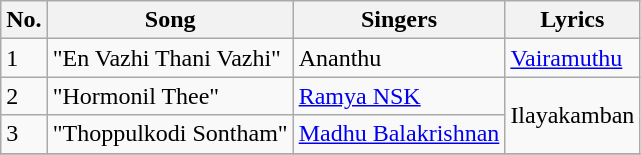<table class="wikitable">
<tr>
<th>No.</th>
<th>Song</th>
<th>Singers</th>
<th>Lyrics</th>
</tr>
<tr>
<td>1</td>
<td>"En Vazhi Thani Vazhi"</td>
<td>Ananthu</td>
<td><a href='#'>Vairamuthu</a></td>
</tr>
<tr>
<td>2</td>
<td>"Hormonil Thee"</td>
<td><a href='#'>Ramya NSK</a></td>
<td rowspan=2>Ilayakamban</td>
</tr>
<tr>
<td>3</td>
<td>"Thoppulkodi Sontham"</td>
<td><a href='#'>Madhu Balakrishnan</a></td>
</tr>
<tr>
</tr>
</table>
